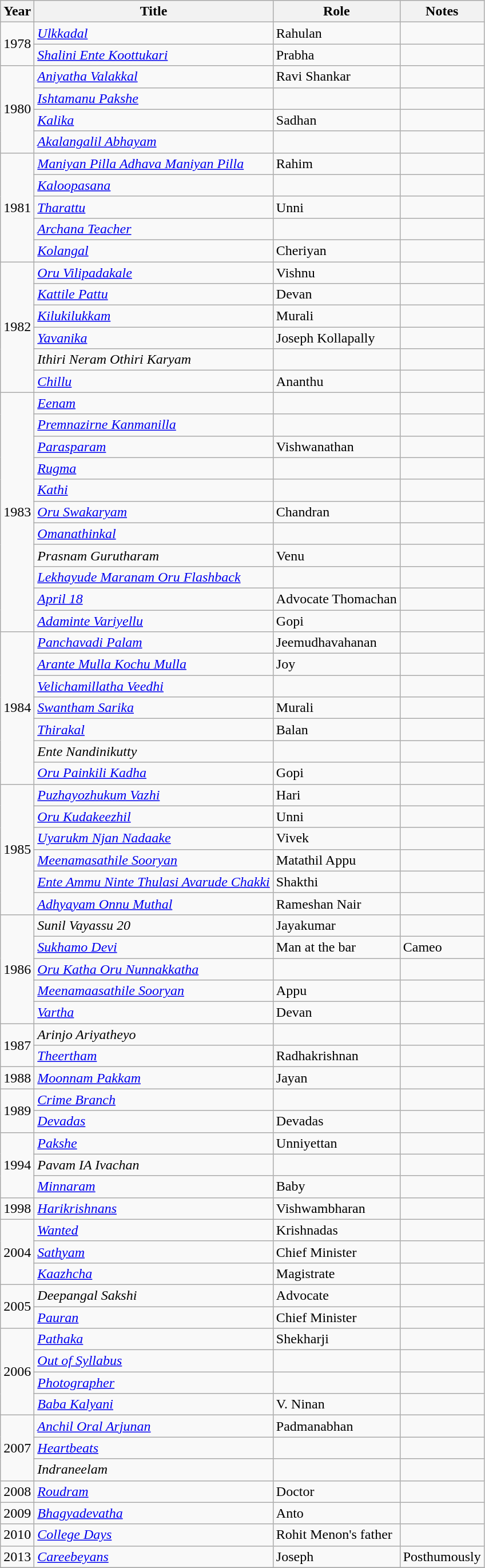<table class="wikitable sortable">
<tr>
<th>Year</th>
<th>Title</th>
<th>Role</th>
<th class="unsortable">Notes</th>
</tr>
<tr>
<td rowspan="2">1978</td>
<td><em><a href='#'>Ulkkadal</a></em></td>
<td>Rahulan</td>
<td></td>
</tr>
<tr>
<td><em><a href='#'>Shalini Ente Koottukari</a></em></td>
<td>Prabha</td>
<td></td>
</tr>
<tr>
<td rowspan="4">1980</td>
<td><em><a href='#'>Aniyatha Valakkal</a></em></td>
<td>Ravi Shankar</td>
<td></td>
</tr>
<tr>
<td><em><a href='#'>Ishtamanu Pakshe</a></em></td>
<td></td>
<td></td>
</tr>
<tr>
<td><em><a href='#'>Kalika</a></em></td>
<td>Sadhan</td>
<td></td>
</tr>
<tr>
<td><em><a href='#'>Akalangalil Abhayam</a></em></td>
<td></td>
<td></td>
</tr>
<tr>
<td rowspan=5>1981</td>
<td><em><a href='#'>Maniyan Pilla Adhava Maniyan Pilla</a></em></td>
<td>Rahim</td>
<td></td>
</tr>
<tr>
<td><em><a href='#'>Kaloopasana</a></em></td>
<td></td>
<td></td>
</tr>
<tr>
<td><em><a href='#'>Tharattu</a></em></td>
<td>Unni</td>
<td></td>
</tr>
<tr>
<td><em><a href='#'>Archana Teacher</a></em></td>
<td></td>
<td></td>
</tr>
<tr>
<td><em><a href='#'>Kolangal</a></em></td>
<td>Cheriyan</td>
<td></td>
</tr>
<tr>
<td rowspan=6>1982</td>
<td><em><a href='#'>Oru Vilipadakale</a></em></td>
<td>Vishnu</td>
<td></td>
</tr>
<tr>
<td><em><a href='#'>Kattile Pattu</a></em></td>
<td>Devan</td>
<td></td>
</tr>
<tr>
<td><em><a href='#'>Kilukilukkam</a></em></td>
<td>Murali</td>
<td></td>
</tr>
<tr>
<td><em><a href='#'>Yavanika</a></em></td>
<td>Joseph Kollapally</td>
<td></td>
</tr>
<tr>
<td><em>Ithiri Neram Othiri Karyam</em></td>
<td></td>
<td></td>
</tr>
<tr>
<td><em><a href='#'>Chillu</a></em></td>
<td>Ananthu</td>
<td></td>
</tr>
<tr>
<td rowspan=11>1983</td>
<td><em><a href='#'>Eenam</a></em></td>
<td></td>
<td></td>
</tr>
<tr>
<td><em><a href='#'>Premnazirne Kanmanilla</a></em></td>
<td></td>
<td></td>
</tr>
<tr>
<td><em><a href='#'>Parasparam</a></em></td>
<td>Vishwanathan</td>
<td></td>
</tr>
<tr>
<td><em><a href='#'>Rugma</a></em></td>
<td></td>
<td></td>
</tr>
<tr>
<td><em><a href='#'>Kathi</a></em></td>
<td></td>
<td></td>
</tr>
<tr>
<td><em><a href='#'>Oru Swakaryam</a></em></td>
<td>Chandran</td>
<td></td>
</tr>
<tr>
<td><em><a href='#'>Omanathinkal</a></em></td>
<td></td>
<td></td>
</tr>
<tr>
<td><em>Prasnam Gurutharam</em></td>
<td>Venu</td>
<td></td>
</tr>
<tr>
<td><em><a href='#'>Lekhayude Maranam Oru Flashback</a></em></td>
<td></td>
<td></td>
</tr>
<tr>
<td><em><a href='#'>April 18</a></em></td>
<td>Advocate Thomachan</td>
<td></td>
</tr>
<tr>
<td><em><a href='#'>Adaminte Variyellu</a></em></td>
<td>Gopi</td>
<td></td>
</tr>
<tr>
<td rowspan=7>1984</td>
<td><em><a href='#'>Panchavadi Palam</a></em></td>
<td>Jeemudhavahanan</td>
<td></td>
</tr>
<tr>
<td><em><a href='#'>Arante Mulla Kochu Mulla</a></em></td>
<td>Joy</td>
<td></td>
</tr>
<tr>
<td><em><a href='#'>Velichamillatha Veedhi</a></em></td>
<td></td>
<td></td>
</tr>
<tr>
<td><em><a href='#'>Swantham Sarika</a></em></td>
<td>Murali</td>
<td></td>
</tr>
<tr>
<td><em><a href='#'>Thirakal</a></em></td>
<td>Balan</td>
<td></td>
</tr>
<tr>
<td><em>Ente Nandinikutty</em></td>
<td></td>
<td></td>
</tr>
<tr>
<td><em><a href='#'>Oru Painkili Kadha</a></em></td>
<td>Gopi</td>
<td></td>
</tr>
<tr>
<td rowspan=6>1985</td>
<td><em><a href='#'>Puzhayozhukum Vazhi</a></em></td>
<td>Hari</td>
<td></td>
</tr>
<tr>
<td><em><a href='#'>Oru Kudakeezhil</a></em></td>
<td>Unni</td>
<td></td>
</tr>
<tr>
<td><em><a href='#'>Uyarukm Njan Nadaake</a></em></td>
<td>Vivek</td>
<td></td>
</tr>
<tr>
<td><em><a href='#'>Meenamasathile Sooryan</a></em></td>
<td>Matathil Appu</td>
<td></td>
</tr>
<tr>
<td><em><a href='#'>Ente Ammu Ninte Thulasi Avarude Chakki</a></em></td>
<td>Shakthi</td>
<td></td>
</tr>
<tr>
<td><em><a href='#'>Adhyayam Onnu Muthal</a></em></td>
<td>Rameshan Nair</td>
<td></td>
</tr>
<tr>
<td rowspan=5>1986</td>
<td><em>Sunil Vayassu 20</em></td>
<td>Jayakumar</td>
<td></td>
</tr>
<tr>
<td><em><a href='#'>Sukhamo Devi</a></em></td>
<td>Man at the bar</td>
<td>Cameo</td>
</tr>
<tr>
<td><em><a href='#'>Oru Katha Oru Nunnakkatha</a></em></td>
<td></td>
<td></td>
</tr>
<tr>
<td><em><a href='#'>Meenamaasathile Sooryan</a></em></td>
<td>Appu</td>
<td></td>
</tr>
<tr>
<td><em><a href='#'>Vartha</a></em></td>
<td>Devan</td>
<td></td>
</tr>
<tr>
<td rowspan=2>1987</td>
<td><em>Arinjo Ariyatheyo</em></td>
<td></td>
<td></td>
</tr>
<tr>
<td><em><a href='#'>Theertham</a></em></td>
<td>Radhakrishnan</td>
<td></td>
</tr>
<tr>
<td>1988</td>
<td><em><a href='#'>Moonnam Pakkam</a></em></td>
<td>Jayan</td>
<td></td>
</tr>
<tr>
<td rowspan=2>1989</td>
<td><em><a href='#'>Crime Branch</a></em></td>
<td></td>
<td></td>
</tr>
<tr>
<td><em><a href='#'>Devadas</a></em></td>
<td>Devadas</td>
<td></td>
</tr>
<tr>
<td rowspan=3>1994</td>
<td><em><a href='#'>Pakshe</a></em></td>
<td>Unniyettan</td>
<td></td>
</tr>
<tr>
<td><em>Pavam IA Ivachan</em></td>
<td></td>
<td></td>
</tr>
<tr>
<td><em><a href='#'>Minnaram</a></em></td>
<td>Baby</td>
<td></td>
</tr>
<tr>
<td>1998</td>
<td><em><a href='#'>Harikrishnans</a></em></td>
<td>Vishwambharan</td>
<td></td>
</tr>
<tr>
<td rowspan=3>2004</td>
<td><em><a href='#'>Wanted</a></em></td>
<td>Krishnadas</td>
<td></td>
</tr>
<tr>
<td><em><a href='#'>Sathyam</a></em></td>
<td>Chief Minister</td>
<td></td>
</tr>
<tr>
<td><em><a href='#'>Kaazhcha</a></em></td>
<td>Magistrate</td>
<td></td>
</tr>
<tr>
<td rowspan=2>2005</td>
<td><em>Deepangal Sakshi</em></td>
<td>Advocate</td>
<td></td>
</tr>
<tr>
<td><em><a href='#'>Pauran</a></em></td>
<td>Chief Minister</td>
<td></td>
</tr>
<tr>
<td rowspan=4>2006</td>
<td><em><a href='#'>Pathaka</a></em></td>
<td>Shekharji</td>
<td></td>
</tr>
<tr>
<td><em><a href='#'>Out of Syllabus</a></em></td>
<td></td>
<td></td>
</tr>
<tr>
<td><em><a href='#'>Photographer</a></em></td>
<td></td>
<td></td>
</tr>
<tr>
<td><em><a href='#'>Baba Kalyani</a></em></td>
<td>V. Ninan</td>
<td></td>
</tr>
<tr>
<td rowspan=3>2007</td>
<td><em><a href='#'>Anchil Oral Arjunan</a></em></td>
<td>Padmanabhan</td>
<td></td>
</tr>
<tr>
<td><em><a href='#'>Heartbeats</a></em></td>
<td></td>
<td></td>
</tr>
<tr>
<td><em>Indraneelam</em></td>
<td></td>
<td></td>
</tr>
<tr>
<td>2008</td>
<td><em><a href='#'>Roudram</a></em></td>
<td>Doctor</td>
<td></td>
</tr>
<tr>
<td>2009</td>
<td><em><a href='#'>Bhagyadevatha</a></em></td>
<td>Anto</td>
<td></td>
</tr>
<tr>
<td>2010</td>
<td><em><a href='#'>College Days</a></em></td>
<td>Rohit Menon's father</td>
<td></td>
</tr>
<tr>
<td>2013</td>
<td><em><a href='#'>Careebeyans</a></em></td>
<td>Joseph</td>
<td>Posthumously</td>
</tr>
<tr>
</tr>
</table>
